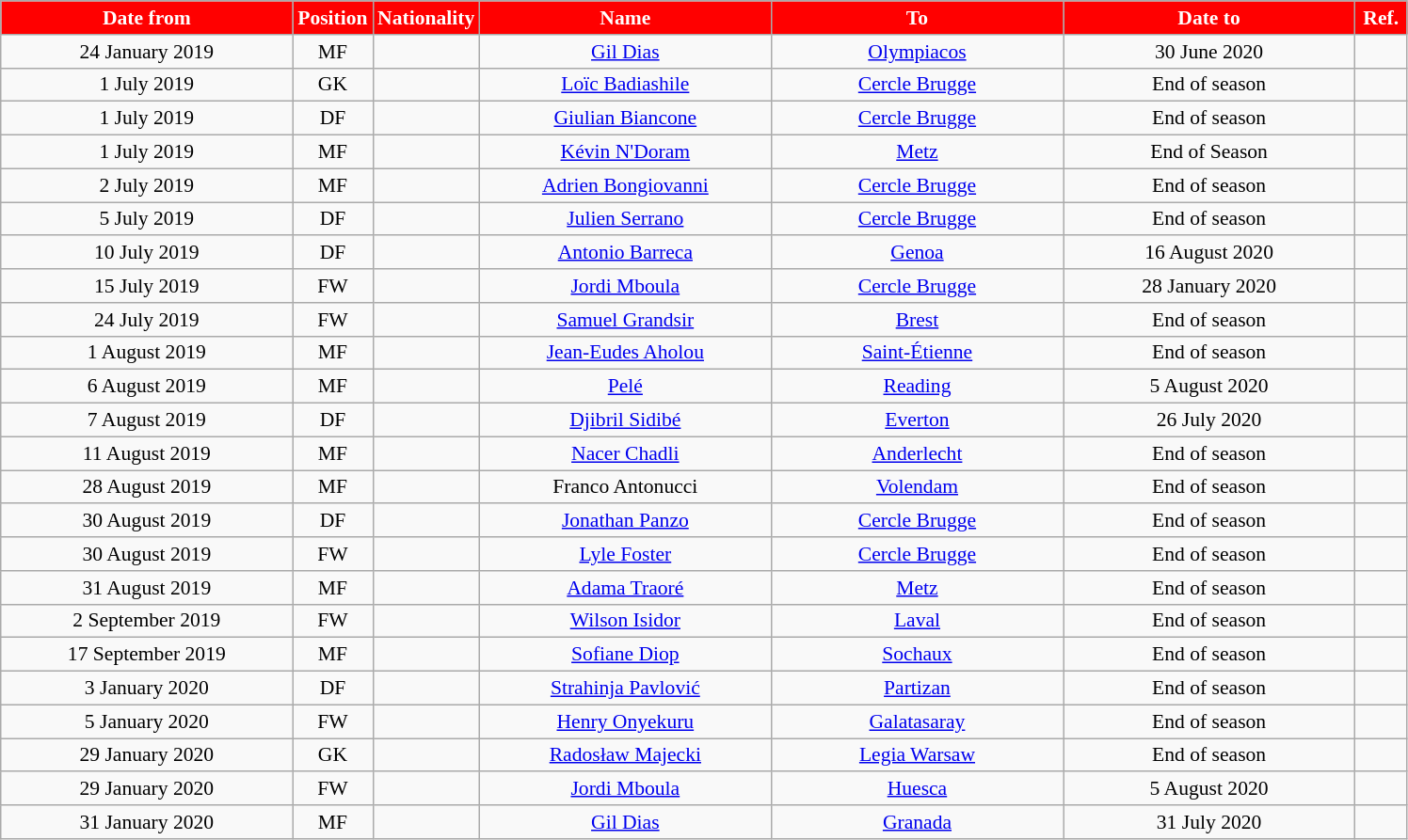<table class="wikitable"  style="text-align:center; font-size:90%; ">
<tr>
<th style="background:#ff0000; color:white; width:200px;">Date from</th>
<th style="background:#ff0000; color:white; width:50px;">Position</th>
<th style="background:#ff0000; color:white; width:50px;">Nationality</th>
<th style="background:#ff0000; color:white; width:200px;">Name</th>
<th style="background:#ff0000; color:white; width:200px;">To</th>
<th style="background:#ff0000; color:white; width:200px;">Date to</th>
<th style="background:#ff0000; color:white; width:30px;">Ref.</th>
</tr>
<tr>
<td>24 January 2019</td>
<td>MF</td>
<td></td>
<td><a href='#'>Gil Dias</a></td>
<td><a href='#'>Olympiacos</a></td>
<td>30 June 2020</td>
<td></td>
</tr>
<tr>
<td>1 July 2019</td>
<td>GK</td>
<td></td>
<td><a href='#'>Loïc Badiashile</a></td>
<td><a href='#'>Cercle Brugge</a></td>
<td>End of season</td>
<td></td>
</tr>
<tr>
<td>1 July 2019</td>
<td>DF</td>
<td></td>
<td><a href='#'>Giulian Biancone</a></td>
<td><a href='#'>Cercle Brugge</a></td>
<td>End of season</td>
<td></td>
</tr>
<tr>
<td>1 July 2019</td>
<td>MF</td>
<td></td>
<td><a href='#'>Kévin N'Doram</a></td>
<td><a href='#'>Metz</a></td>
<td>End of Season</td>
<td></td>
</tr>
<tr>
<td>2 July 2019</td>
<td>MF</td>
<td></td>
<td><a href='#'>Adrien Bongiovanni</a></td>
<td><a href='#'>Cercle Brugge</a></td>
<td>End of season</td>
<td></td>
</tr>
<tr>
<td>5 July 2019</td>
<td>DF</td>
<td></td>
<td><a href='#'>Julien Serrano</a></td>
<td><a href='#'>Cercle Brugge</a></td>
<td>End of season</td>
<td></td>
</tr>
<tr>
<td>10 July 2019</td>
<td>DF</td>
<td></td>
<td><a href='#'>Antonio Barreca</a></td>
<td><a href='#'>Genoa</a></td>
<td>16 August 2020</td>
<td></td>
</tr>
<tr>
<td>15 July 2019</td>
<td>FW</td>
<td></td>
<td><a href='#'>Jordi Mboula</a></td>
<td><a href='#'>Cercle Brugge</a></td>
<td>28 January 2020</td>
<td></td>
</tr>
<tr>
<td>24 July 2019</td>
<td>FW</td>
<td></td>
<td><a href='#'>Samuel Grandsir</a></td>
<td><a href='#'>Brest</a></td>
<td>End of season</td>
<td></td>
</tr>
<tr>
<td>1 August 2019</td>
<td>MF</td>
<td></td>
<td><a href='#'>Jean-Eudes Aholou</a></td>
<td><a href='#'>Saint-Étienne</a></td>
<td>End of season</td>
<td></td>
</tr>
<tr>
<td>6 August 2019</td>
<td>MF</td>
<td></td>
<td><a href='#'>Pelé</a></td>
<td><a href='#'>Reading</a></td>
<td>5 August 2020</td>
<td></td>
</tr>
<tr>
<td>7 August 2019</td>
<td>DF</td>
<td></td>
<td><a href='#'>Djibril Sidibé</a></td>
<td><a href='#'>Everton</a></td>
<td>26 July 2020</td>
<td></td>
</tr>
<tr>
<td>11 August 2019</td>
<td>MF</td>
<td></td>
<td><a href='#'>Nacer Chadli</a></td>
<td><a href='#'>Anderlecht</a></td>
<td>End of season</td>
<td></td>
</tr>
<tr>
<td>28 August 2019</td>
<td>MF</td>
<td></td>
<td>Franco Antonucci</td>
<td><a href='#'>Volendam</a></td>
<td>End of season</td>
<td></td>
</tr>
<tr>
<td>30 August 2019</td>
<td>DF</td>
<td></td>
<td><a href='#'>Jonathan Panzo</a></td>
<td><a href='#'>Cercle Brugge</a></td>
<td>End of season</td>
<td></td>
</tr>
<tr>
<td>30 August 2019</td>
<td>FW</td>
<td></td>
<td><a href='#'>Lyle Foster</a></td>
<td><a href='#'>Cercle Brugge</a></td>
<td>End of season</td>
<td></td>
</tr>
<tr>
<td>31 August 2019</td>
<td>MF</td>
<td></td>
<td><a href='#'>Adama Traoré</a></td>
<td><a href='#'>Metz</a></td>
<td>End of season</td>
<td></td>
</tr>
<tr>
<td>2 September 2019</td>
<td>FW</td>
<td></td>
<td><a href='#'>Wilson Isidor</a></td>
<td><a href='#'>Laval</a></td>
<td>End of season</td>
<td></td>
</tr>
<tr>
<td>17 September 2019</td>
<td>MF</td>
<td></td>
<td><a href='#'>Sofiane Diop</a></td>
<td><a href='#'>Sochaux</a></td>
<td>End of season</td>
<td></td>
</tr>
<tr>
<td>3 January 2020</td>
<td>DF</td>
<td></td>
<td><a href='#'>Strahinja Pavlović</a></td>
<td><a href='#'>Partizan</a></td>
<td>End of season</td>
<td></td>
</tr>
<tr>
<td>5 January 2020</td>
<td>FW</td>
<td></td>
<td><a href='#'>Henry Onyekuru</a></td>
<td><a href='#'>Galatasaray</a></td>
<td>End of season</td>
<td></td>
</tr>
<tr>
<td>29 January 2020</td>
<td>GK</td>
<td></td>
<td><a href='#'>Radosław Majecki</a></td>
<td><a href='#'>Legia Warsaw</a></td>
<td>End of season</td>
<td></td>
</tr>
<tr>
<td>29 January 2020</td>
<td>FW</td>
<td></td>
<td><a href='#'>Jordi Mboula</a></td>
<td><a href='#'>Huesca</a></td>
<td>5 August 2020</td>
<td></td>
</tr>
<tr>
<td>31 January 2020</td>
<td>MF</td>
<td></td>
<td><a href='#'>Gil Dias</a></td>
<td><a href='#'>Granada</a></td>
<td>31 July 2020</td>
<td></td>
</tr>
</table>
